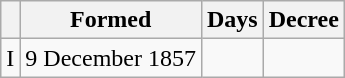<table class="wikitable" style="text-align:center;">
<tr>
<th></th>
<th>Formed</th>
<th>Days</th>
<th>Decree</th>
</tr>
<tr>
<td>I</td>
<td>9 December 1857</td>
<td></td>
<td></td>
</tr>
</table>
